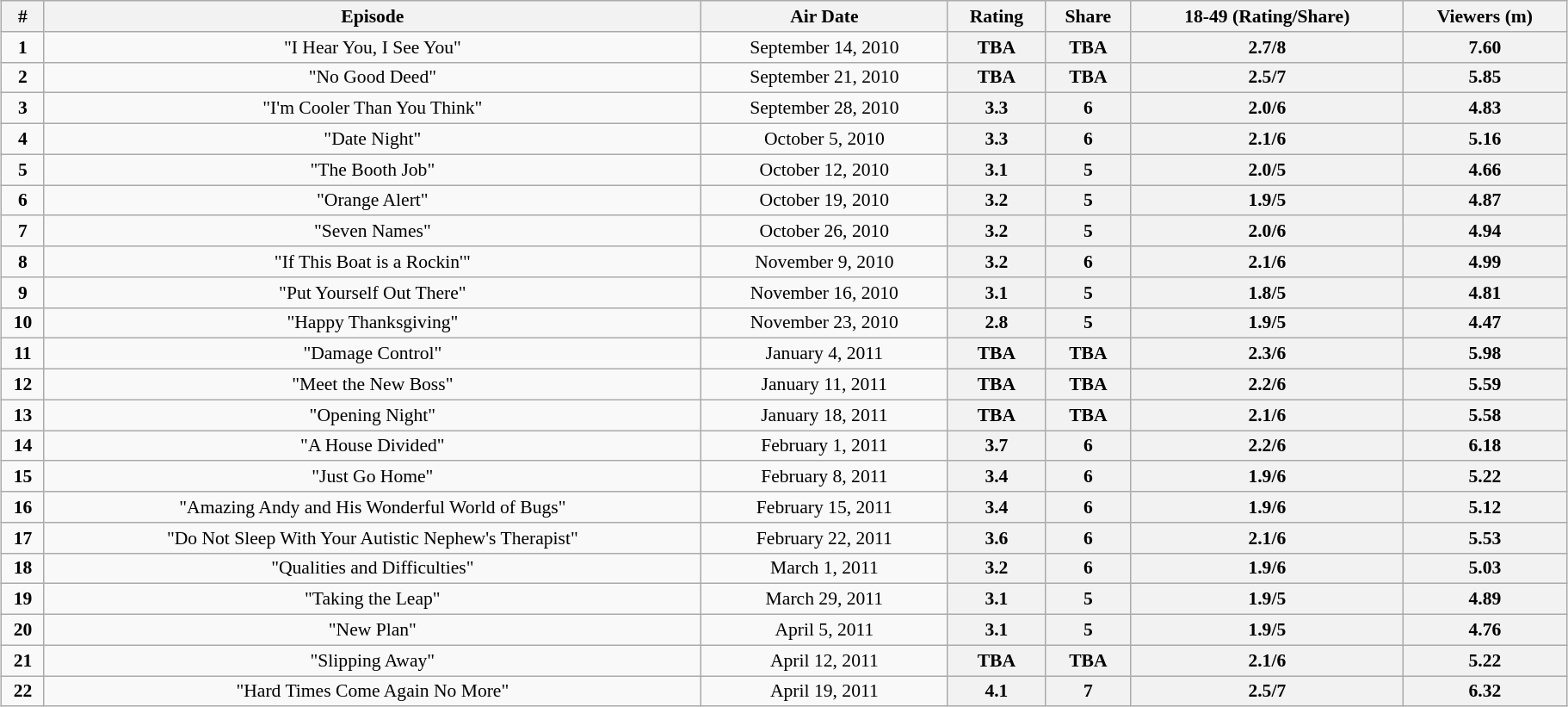<table class="wikitable" style="font-size:90%; text-align:center; width: 96%; margin-left: auto; margin-right: auto;">
<tr>
<th>#</th>
<th>Episode</th>
<th>Air Date</th>
<th>Rating</th>
<th>Share</th>
<th>18-49 (Rating/Share)</th>
<th>Viewers (m)</th>
</tr>
<tr>
<td style="text-align:center"><strong>1</strong></td>
<td>"I Hear You, I See You"</td>
<td>September 14, 2010</td>
<th style="text-align:center">TBA</th>
<th style="text-align:center">TBA</th>
<th style="text-align:center">2.7/8</th>
<th style="text-align:center">7.60</th>
</tr>
<tr>
<td style="text-align:center"><strong>2</strong></td>
<td>"No Good Deed"</td>
<td>September 21, 2010</td>
<th style="text-align:center">TBA</th>
<th style="text-align:center">TBA</th>
<th style="text-align:center">2.5/7</th>
<th style="text-align:center">5.85</th>
</tr>
<tr>
<td style="text-align:center"><strong>3</strong></td>
<td>"I'm Cooler Than You Think"</td>
<td>September 28, 2010</td>
<th style="text-align:center">3.3</th>
<th style="text-align:center">6</th>
<th style="text-align:center">2.0/6</th>
<th style="text-align:center">4.83</th>
</tr>
<tr>
<td style="text-align:center"><strong>4</strong></td>
<td>"Date Night"</td>
<td>October 5, 2010</td>
<th style="text-align:center">3.3</th>
<th style="text-align:center">6</th>
<th style="text-align:center">2.1/6</th>
<th style="text-align:center">5.16</th>
</tr>
<tr>
<td style="text-align:center"><strong>5</strong></td>
<td>"The Booth Job"</td>
<td>October 12, 2010</td>
<th style="text-align:center">3.1</th>
<th style="text-align:center">5</th>
<th style="text-align:center">2.0/5</th>
<th style="text-align:center">4.66</th>
</tr>
<tr>
<td style="text-align:center"><strong>6</strong></td>
<td>"Orange Alert"</td>
<td>October 19, 2010</td>
<th style="text-align:center">3.2</th>
<th style="text-align:center">5</th>
<th style="text-align:center">1.9/5</th>
<th style="text-align:center">4.87</th>
</tr>
<tr>
<td style="text-align:center"><strong>7</strong></td>
<td>"Seven Names"</td>
<td>October 26, 2010</td>
<th style="text-align:center">3.2</th>
<th style="text-align:center">5</th>
<th style="text-align:center">2.0/6</th>
<th style="text-align:center">4.94</th>
</tr>
<tr>
<td style="text-align:center"><strong>8</strong></td>
<td>"If This Boat is a Rockin'"</td>
<td>November 9, 2010</td>
<th style="text-align:center">3.2</th>
<th style="text-align:center">6</th>
<th style="text-align:center">2.1/6</th>
<th style="text-align:center">4.99</th>
</tr>
<tr>
<td style="text-align:center"><strong>9</strong></td>
<td>"Put Yourself Out There"</td>
<td>November 16, 2010</td>
<th style="text-align:center">3.1</th>
<th style="text-align:center">5</th>
<th style="text-align:center">1.8/5</th>
<th style="text-align:center">4.81</th>
</tr>
<tr>
<td style="text-align:center"><strong>10</strong></td>
<td>"Happy Thanksgiving"</td>
<td>November 23, 2010</td>
<th style="text-align:center">2.8</th>
<th style="text-align:center">5</th>
<th style="text-align:center">1.9/5</th>
<th style="text-align:center">4.47</th>
</tr>
<tr>
<td style="text-align:center"><strong>11</strong></td>
<td>"Damage Control"</td>
<td>January 4, 2011</td>
<th style="text-align:center">TBA</th>
<th style="text-align:center">TBA</th>
<th style="text-align:center">2.3/6</th>
<th style="text-align:center">5.98</th>
</tr>
<tr>
<td style="text-align:center"><strong>12</strong></td>
<td>"Meet the New Boss"</td>
<td>January 11, 2011</td>
<th style="text-align:center">TBA</th>
<th style="text-align:center">TBA</th>
<th style="text-align:center">2.2/6</th>
<th style="text-align:center">5.59</th>
</tr>
<tr>
<td style="text-align:center"><strong>13</strong></td>
<td>"Opening Night"</td>
<td>January 18, 2011</td>
<th style="text-align:center">TBA</th>
<th style="text-align:center">TBA</th>
<th style="text-align:center">2.1/6</th>
<th style="text-align:center">5.58</th>
</tr>
<tr>
<td style="text-align:center"><strong>14</strong></td>
<td>"A House Divided"</td>
<td>February 1, 2011</td>
<th style="text-align:center">3.7</th>
<th style="text-align:center">6</th>
<th style="text-align:center">2.2/6</th>
<th style="text-align:center">6.18</th>
</tr>
<tr>
<td style="text-align:center"><strong>15</strong></td>
<td>"Just Go Home"</td>
<td>February 8, 2011</td>
<th style="text-align:center">3.4</th>
<th style="text-align:center">6</th>
<th style="text-align:center">1.9/6</th>
<th style="text-align:center">5.22</th>
</tr>
<tr>
<td style="text-align:center"><strong>16</strong></td>
<td>"Amazing Andy and His Wonderful World of Bugs"</td>
<td>February 15, 2011</td>
<th style="text-align:center">3.4</th>
<th style="text-align:center">6</th>
<th style="text-align:center">1.9/6</th>
<th style="text-align:center">5.12</th>
</tr>
<tr>
<td style="text-align:center"><strong>17</strong></td>
<td>"Do Not Sleep With Your Autistic Nephew's Therapist"</td>
<td>February 22, 2011</td>
<th style="text-align:center">3.6</th>
<th style="text-align:center">6</th>
<th style="text-align:center">2.1/6</th>
<th style="text-align:center">5.53</th>
</tr>
<tr>
<td style="text-align:center"><strong>18</strong></td>
<td>"Qualities and Difficulties"</td>
<td>March 1, 2011</td>
<th style="text-align:center">3.2</th>
<th style="text-align:center">6</th>
<th style="text-align:center">1.9/6</th>
<th style="text-align:center">5.03</th>
</tr>
<tr>
<td style="text-align:center"><strong>19</strong></td>
<td>"Taking the Leap"</td>
<td>March 29, 2011</td>
<th style="text-align:center">3.1</th>
<th style="text-align:center">5</th>
<th style="text-align:center">1.9/5</th>
<th style="text-align:center">4.89</th>
</tr>
<tr>
<td style="text-align:center"><strong>20</strong></td>
<td>"New Plan"</td>
<td>April 5, 2011</td>
<th style="text-align:center">3.1</th>
<th style="text-align:center">5</th>
<th style="text-align:center">1.9/5</th>
<th style="text-align:center">4.76</th>
</tr>
<tr>
<td style="text-align:center"><strong>21</strong></td>
<td>"Slipping Away"</td>
<td>April 12, 2011</td>
<th style="text-align:center">TBA</th>
<th style="text-align:center">TBA</th>
<th style="text-align:center">2.1/6</th>
<th style="text-align:center">5.22</th>
</tr>
<tr>
<td style="text-align:center"><strong>22</strong></td>
<td>"Hard Times Come Again No More"</td>
<td>April 19, 2011</td>
<th style="text-align:center">4.1</th>
<th style="text-align:center">7</th>
<th style="text-align:center">2.5/7</th>
<th style="text-align:center">6.32</th>
</tr>
</table>
